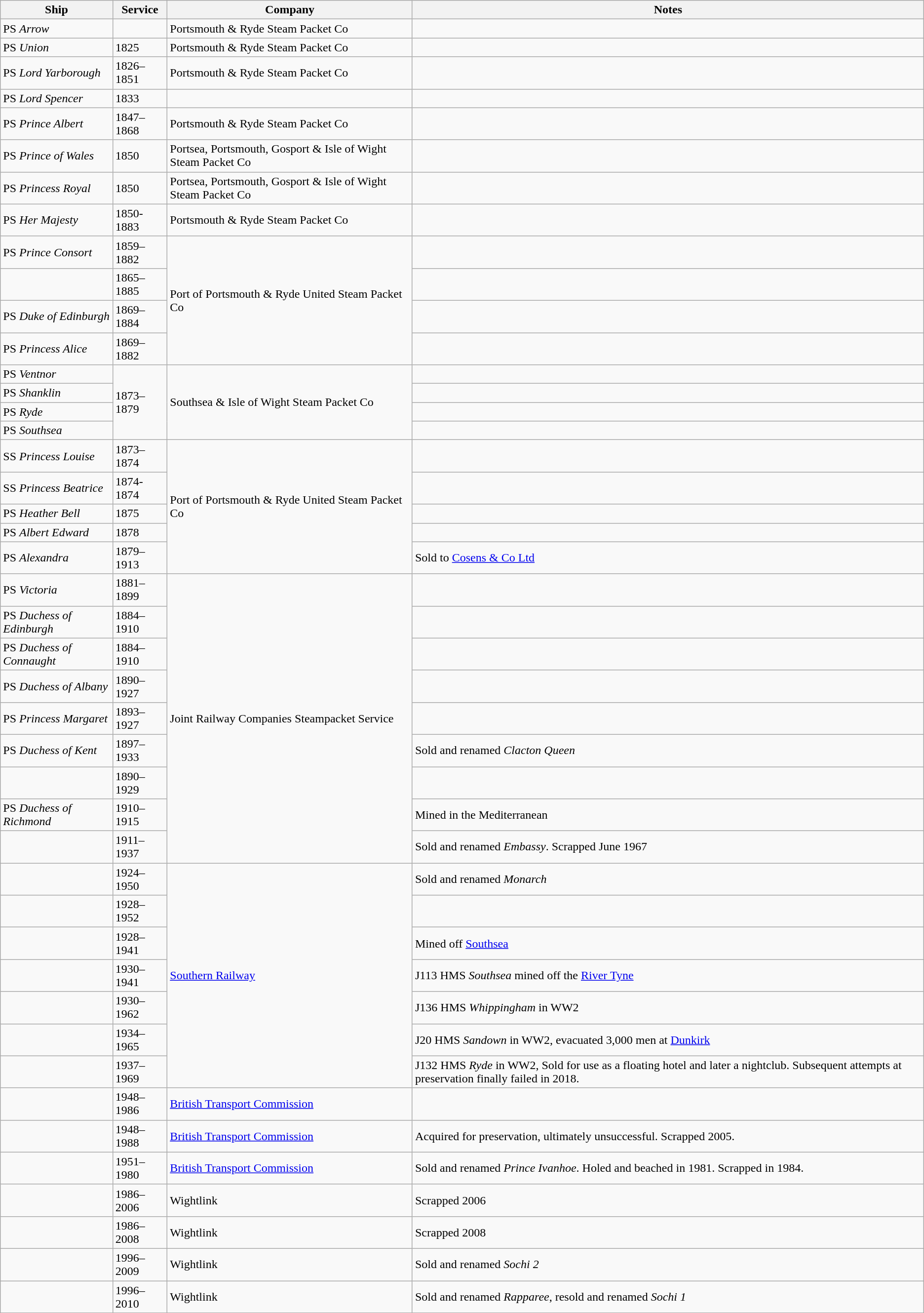<table class="wikitable">
<tr>
<th>Ship</th>
<th>Service</th>
<th>Company</th>
<th>Notes</th>
</tr>
<tr>
<td>PS <em>Arrow</em></td>
<td></td>
<td>Portsmouth & Ryde Steam Packet Co</td>
<td></td>
</tr>
<tr>
<td>PS <em>Union</em></td>
<td>1825</td>
<td>Portsmouth & Ryde Steam Packet Co</td>
<td></td>
</tr>
<tr>
<td>PS <em>Lord Yarborough</em></td>
<td>1826–1851</td>
<td>Portsmouth & Ryde Steam Packet Co</td>
<td></td>
</tr>
<tr>
<td>PS <em>Lord Spencer</em></td>
<td>1833</td>
<td></td>
<td></td>
</tr>
<tr>
<td>PS <em>Prince Albert</em></td>
<td>1847–1868</td>
<td>Portsmouth & Ryde Steam Packet Co</td>
<td></td>
</tr>
<tr>
<td>PS <em>Prince of Wales</em></td>
<td>1850</td>
<td>Portsea, Portsmouth, Gosport & Isle of Wight Steam Packet Co</td>
<td></td>
</tr>
<tr>
<td>PS <em>Princess Royal</em></td>
<td>1850</td>
<td>Portsea, Portsmouth, Gosport & Isle of Wight Steam Packet Co</td>
<td></td>
</tr>
<tr>
<td>PS <em>Her Majesty</em></td>
<td>1850-1883</td>
<td>Portsmouth & Ryde Steam Packet Co</td>
<td></td>
</tr>
<tr>
<td>PS <em>Prince Consort</em></td>
<td>1859–1882</td>
<td rowspan="4">Port of Portsmouth & Ryde United Steam Packet Co</td>
<td></td>
</tr>
<tr>
<td></td>
<td>1865–1885</td>
<td></td>
</tr>
<tr>
<td>PS <em>Duke of Edinburgh</em></td>
<td>1869–1884</td>
<td></td>
</tr>
<tr>
<td>PS <em>Princess Alice</em></td>
<td>1869–1882</td>
<td></td>
</tr>
<tr>
<td>PS <em>Ventnor</em></td>
<td rowspan="4">1873–1879</td>
<td rowspan="4">Southsea & Isle of Wight Steam Packet Co</td>
<td></td>
</tr>
<tr>
<td>PS <em>Shanklin</em></td>
<td></td>
</tr>
<tr>
<td>PS <em>Ryde</em></td>
</tr>
<tr>
<td>PS <em>Southsea</em></td>
<td></td>
</tr>
<tr>
<td>SS <em>Princess Louise</em></td>
<td>1873–1874</td>
<td rowspan="5">Port of Portsmouth & Ryde United Steam Packet Co</td>
<td></td>
</tr>
<tr>
<td>SS <em>Princess Beatrice</em></td>
<td>1874-1874</td>
<td></td>
</tr>
<tr>
<td>PS <em>Heather Bell</em></td>
<td>1875</td>
<td></td>
</tr>
<tr>
<td>PS <em>Albert Edward</em></td>
<td>1878</td>
<td></td>
</tr>
<tr>
<td>PS <em>Alexandra</em></td>
<td>1879–1913</td>
<td>Sold to <a href='#'>Cosens & Co Ltd</a></td>
</tr>
<tr>
<td>PS <em>Victoria</em></td>
<td>1881–1899</td>
<td rowspan="9">Joint Railway Companies Steampacket Service</td>
<td></td>
</tr>
<tr>
<td>PS <em>Duchess of Edinburgh</em></td>
<td>1884–1910</td>
<td></td>
</tr>
<tr>
<td>PS <em>Duchess of Connaught</em></td>
<td>1884–1910</td>
<td></td>
</tr>
<tr>
<td>PS <em>Duchess of Albany</em></td>
<td>1890–1927</td>
<td></td>
</tr>
<tr>
<td>PS <em>Princess Margaret</em></td>
<td>1893–1927</td>
<td></td>
</tr>
<tr>
<td>PS <em>Duchess of Kent</em></td>
<td>1897–1933</td>
<td>Sold and renamed <em>Clacton Queen</em></td>
</tr>
<tr>
<td></td>
<td>1890–1929</td>
<td></td>
</tr>
<tr>
<td>PS <em>Duchess of Richmond</em></td>
<td>1910–1915</td>
<td>Mined in the Mediterranean</td>
</tr>
<tr>
<td></td>
<td>1911–1937</td>
<td>Sold and renamed <em>Embassy</em>. Scrapped June 1967</td>
</tr>
<tr>
<td></td>
<td>1924–1950</td>
<td rowspan="7"><a href='#'>Southern Railway</a></td>
<td>Sold and renamed <em>Monarch</em></td>
</tr>
<tr>
<td></td>
<td>1928–1952</td>
<td></td>
</tr>
<tr>
<td></td>
<td>1928–1941</td>
<td>Mined off <a href='#'>Southsea</a></td>
</tr>
<tr>
<td></td>
<td>1930–1941</td>
<td>J113 HMS <em>Southsea</em> mined off the <a href='#'>River Tyne</a></td>
</tr>
<tr>
<td></td>
<td>1930–1962</td>
<td>J136 HMS <em>Whippingham</em> in WW2</td>
</tr>
<tr>
<td></td>
<td>1934–1965</td>
<td>J20 HMS <em>Sandown</em> in WW2, evacuated 3,000 men at <a href='#'>Dunkirk</a></td>
</tr>
<tr>
<td></td>
<td>1937–1969</td>
<td>J132 HMS <em>Ryde</em> in WW2, Sold for use as a floating hotel and later a nightclub. Subsequent attempts at preservation finally failed in 2018.</td>
</tr>
<tr>
<td></td>
<td>1948–1986</td>
<td><a href='#'>British Transport Commission</a></td>
<td></td>
</tr>
<tr>
<td></td>
<td>1948–1988</td>
<td><a href='#'>British Transport Commission</a></td>
<td>Acquired for preservation, ultimately unsuccessful. Scrapped 2005.</td>
</tr>
<tr>
<td></td>
<td>1951–1980</td>
<td><a href='#'>British Transport Commission</a></td>
<td>Sold and renamed <em>Prince Ivanhoe</em>. Holed and beached in 1981. Scrapped in 1984.</td>
</tr>
<tr>
<td></td>
<td>1986–2006</td>
<td>Wightlink</td>
<td>Scrapped 2006</td>
</tr>
<tr>
<td></td>
<td>1986–2008</td>
<td>Wightlink</td>
<td>Scrapped 2008</td>
</tr>
<tr>
<td></td>
<td>1996–2009</td>
<td>Wightlink</td>
<td>Sold and renamed <em>Sochi 2</em></td>
</tr>
<tr>
<td></td>
<td>1996–2010</td>
<td>Wightlink</td>
<td>Sold and renamed <em>Rapparee</em>, resold and renamed <em>Sochi 1</em></td>
</tr>
<tr>
</tr>
</table>
